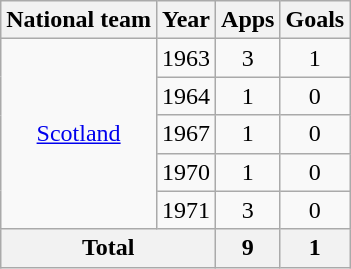<table class="wikitable" style="text-align:center">
<tr>
<th>National team</th>
<th>Year</th>
<th>Apps</th>
<th>Goals</th>
</tr>
<tr>
<td rowspan="5"><a href='#'>Scotland</a></td>
<td>1963</td>
<td>3</td>
<td>1</td>
</tr>
<tr>
<td>1964</td>
<td>1</td>
<td>0</td>
</tr>
<tr>
<td>1967</td>
<td>1</td>
<td>0</td>
</tr>
<tr>
<td>1970</td>
<td>1</td>
<td>0</td>
</tr>
<tr>
<td>1971</td>
<td>3</td>
<td>0</td>
</tr>
<tr>
<th colspan="2">Total</th>
<th>9</th>
<th>1</th>
</tr>
</table>
